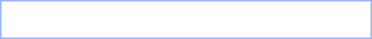<table style="margin-left: 1em;; margin-bottom: 0.5em; width: 248px; border: #99B3FF solid 1px; background-color: #FFFFFF; color: #000000; float: right; ">
<tr>
<td><br></td>
</tr>
</table>
